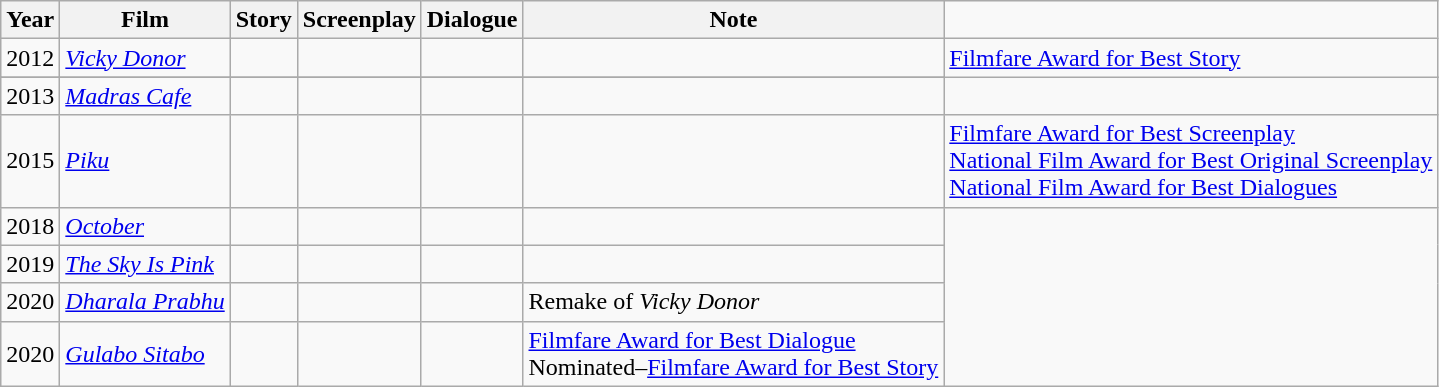<table class="wikitable">
<tr>
<th>Year</th>
<th>Film</th>
<th>Story</th>
<th>Screenplay</th>
<th>Dialogue</th>
<th>Note</th>
</tr>
<tr>
<td style="text-align:center;">2012</td>
<td><em><a href='#'>Vicky Donor</a></em></td>
<td></td>
<td></td>
<td></td>
<td></td>
<td><a href='#'>Filmfare Award for Best Story</a></td>
</tr>
<tr>
</tr>
<tr>
<td style="text-align:center;">2013</td>
<td><em><a href='#'>Madras Cafe</a></em></td>
<td></td>
<td></td>
<td></td>
<td></td>
</tr>
<tr>
<td style="text-align:center;">2015</td>
<td><em><a href='#'>Piku</a></em></td>
<td></td>
<td></td>
<td></td>
<td></td>
<td><a href='#'>Filmfare Award for Best Screenplay</a><br><a href='#'>National Film Award for Best Original Screenplay</a><br><a href='#'>National Film Award for Best Dialogues</a></td>
</tr>
<tr>
<td style="text-align:center;">2018</td>
<td><em><a href='#'>October</a></em></td>
<td></td>
<td></td>
<td></td>
<td></td>
</tr>
<tr>
<td style="text-align:center;">2019</td>
<td><em><a href='#'>The Sky Is Pink</a></em></td>
<td></td>
<td></td>
<td></td>
<td></td>
</tr>
<tr>
<td style="text-align:center;">2020</td>
<td><em><a href='#'>Dharala Prabhu</a></em></td>
<td></td>
<td></td>
<td></td>
<td>Remake of <em>Vicky Donor</em></td>
</tr>
<tr>
<td style="text-align:center;">2020</td>
<td><em><a href='#'>Gulabo Sitabo</a></em></td>
<td></td>
<td></td>
<td></td>
<td><a href='#'>Filmfare Award for Best Dialogue</a><br>Nominated–<a href='#'>Filmfare Award for Best Story</a></td>
</tr>
</table>
